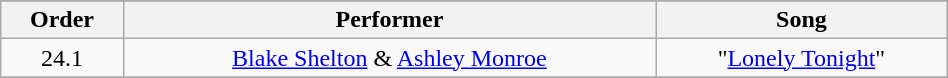<table class="wikitable" style="text-align:center; width:50%;">
<tr>
</tr>
<tr>
<th>Order</th>
<th>Performer</th>
<th>Song</th>
</tr>
<tr>
<td>24.1</td>
<td><a href='#'>Blake Shelton</a> & <a href='#'>Ashley Monroe</a></td>
<td>"<a href='#'>Lonely Tonight</a>"</td>
</tr>
<tr>
</tr>
</table>
